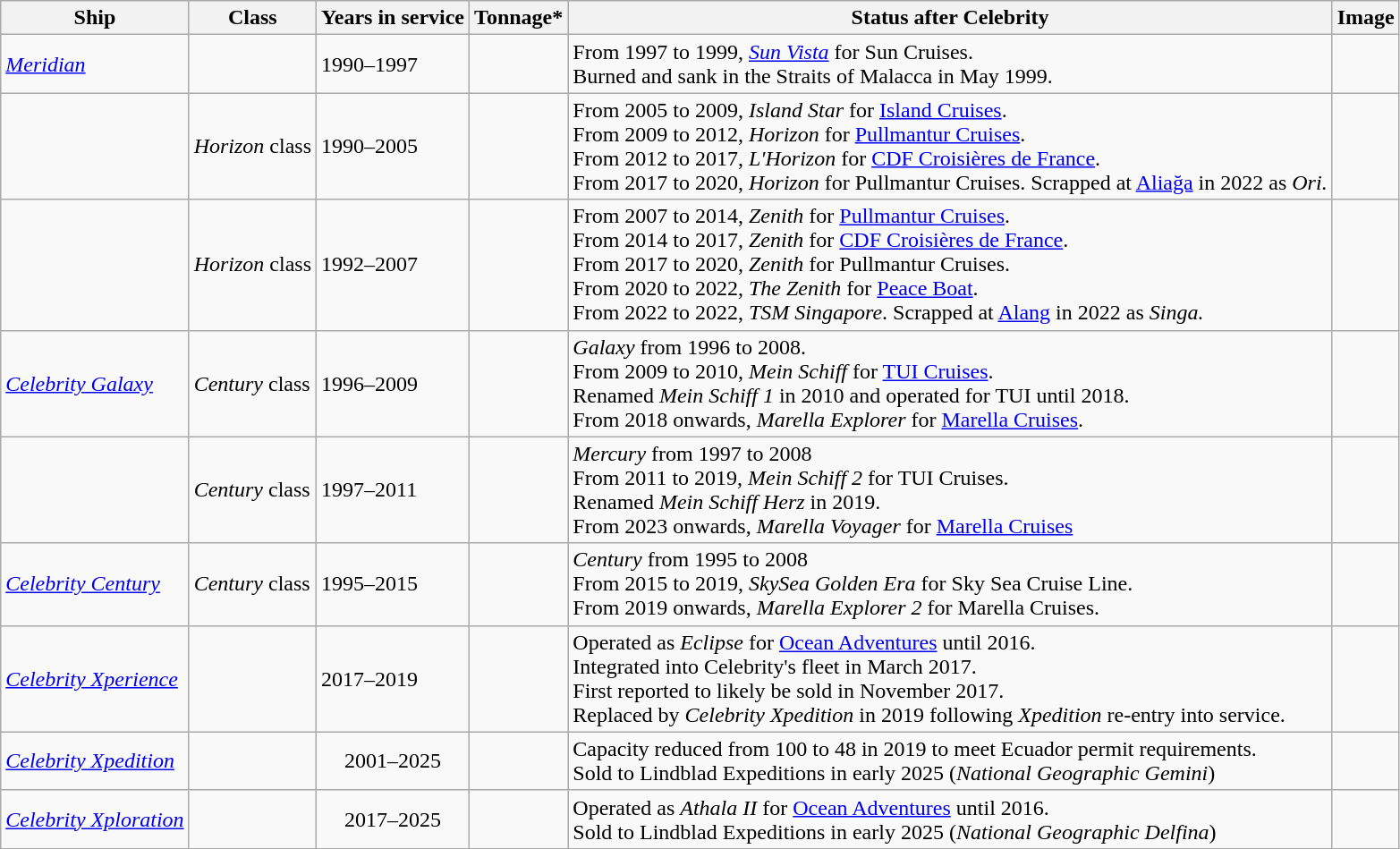<table class="wikitable sortable">
<tr>
<th>Ship</th>
<th>Class</th>
<th>Years in service</th>
<th>Tonnage*</th>
<th>Status after Celebrity</th>
<th>Image</th>
</tr>
<tr>
<td><em><a href='#'>Meridian</a></em></td>
<td></td>
<td>1990–1997</td>
<td align=Right></td>
<td>From 1997 to 1999, <em><a href='#'>Sun Vista</a></em> for Sun Cruises.<br>Burned and sank in the Straits of Malacca in May 1999.</td>
<td></td>
</tr>
<tr>
<td></td>
<td><em>Horizon</em> class</td>
<td>1990–2005</td>
<td align=Right></td>
<td>From 2005 to 2009, <em>Island Star</em> for <a href='#'>Island Cruises</a>.<br>From 2009 to 2012, <em>Horizon</em> for <a href='#'>Pullmantur Cruises</a>.<br>From 2012 to 2017, <em>L'Horizon</em> for <a href='#'>CDF Croisières de France</a>.<br>From 2017 to 2020, <em>Horizon</em> for Pullmantur Cruises. Scrapped at <a href='#'>Aliağa</a> in 2022 as <em>Ori.</em></td>
<td></td>
</tr>
<tr>
<td></td>
<td><em>Horizon</em> class</td>
<td>1992–2007</td>
<td align=Right></td>
<td>From 2007 to 2014, <em>Zenith</em> for <a href='#'>Pullmantur Cruises</a>.<br>From 2014 to 2017, <em>Zenith</em> for <a href='#'>CDF Croisières de France</a>.<br>From 2017 to 2020, <em>Zenith</em> for Pullmantur Cruises.<br>From 2020 to 2022, <em>The Zenith</em> for <a href='#'>Peace Boat</a>.<br>From 2022 to 2022, <em>TSM Singapore</em>. 
Scrapped at <a href='#'>Alang</a> in 2022 as <em>Singa.</em></td>
<td></td>
</tr>
<tr>
<td><em><a href='#'>Celebrity Galaxy</a></em></td>
<td><em>Century</em> class</td>
<td>1996–2009</td>
<td align=Right></td>
<td><em>Galaxy</em> from 1996 to 2008.<br>From 2009 to 2010, <em>Mein Schiff</em> for <a href='#'>TUI Cruises</a>.<br>Renamed <em>Mein Schiff 1</em> in 2010 and operated for TUI until 2018.<br>From 2018 onwards, <em>Marella Explorer</em> for <a href='#'>Marella Cruises</a>.</td>
<td></td>
</tr>
<tr>
<td></td>
<td><em>Century</em> class</td>
<td>1997–2011</td>
<td align=Right></td>
<td><em>Mercury</em> from 1997 to 2008<br>From 2011 to 2019, <em>Mein Schiff 2</em> for TUI Cruises.<br>Renamed <em>Mein Schiff Herz</em> in 2019.<br>From 2023 onwards, <em>Marella Voyager</em> for <a href='#'>Marella Cruises</a></td>
<td></td>
</tr>
<tr>
<td><em><a href='#'>Celebrity Century</a></em></td>
<td><em>Century</em> class</td>
<td>1995–2015</td>
<td align=Right></td>
<td><em>Century</em> from 1995 to 2008<br>From 2015 to 2019, <em>SkySea Golden Era</em> for Sky Sea Cruise Line.<br>From 2019 onwards, <em>Marella Explorer 2</em> for Marella Cruises.</td>
<td></td>
</tr>
<tr>
<td><em><a href='#'>Celebrity Xperience</a></em></td>
<td></td>
<td>2017–2019</td>
<td align=Right></td>
<td>Operated as <em>Eclipse</em> for <a href='#'>Ocean Adventures</a> until 2016.<br>Integrated into Celebrity's fleet in March 2017.<br>First reported to likely be sold in November 2017.<br>Replaced by <em>Celebrity Xpedition</em> in 2019 following <em>Xpedition</em> re-entry into service.</td>
<td></td>
</tr>
<tr>
<td><em><a href='#'>Celebrity Xpedition</a></em></td>
<td></td>
<td style="text-align:Center;">2001–2025</td>
<td style="text-align:Center;"></td>
<td>Capacity reduced from 100 to 48 in 2019 to meet Ecuador permit requirements.<br> Sold to Lindblad Expeditions in early 2025  (<em>National Geographic Gemini</em>)</td>
<td></td>
</tr>
<tr>
<td><em><a href='#'>Celebrity Xploration</a></em></td>
<td></td>
<td style="text-align:Center;">2017–2025</td>
<td style="text-align:Center;"></td>
<td>Operated as <em>Athala II</em> for <a href='#'>Ocean Adventures</a> until 2016.<br> Sold to Lindblad Expeditions in early 2025 (<em>National Geographic Delfina</em>)</td>
<td></td>
</tr>
</table>
